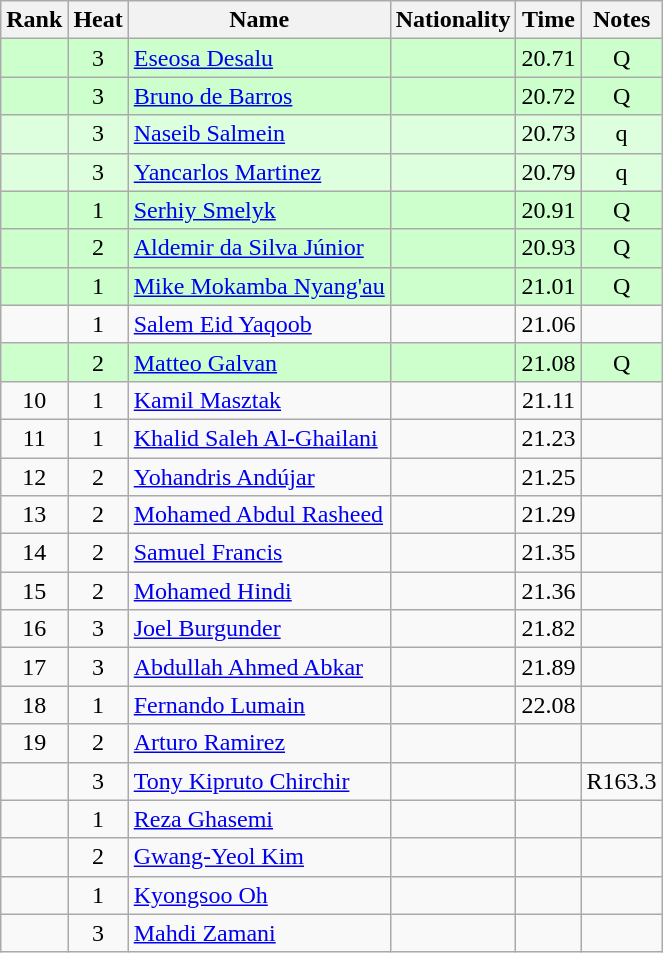<table class="wikitable sortable" style="text-align:center">
<tr>
<th>Rank</th>
<th>Heat</th>
<th>Name</th>
<th>Nationality</th>
<th>Time</th>
<th>Notes</th>
</tr>
<tr bgcolor=ccffcc>
<td></td>
<td>3</td>
<td align=left><a href='#'>Eseosa Desalu</a></td>
<td align=left></td>
<td>20.71</td>
<td>Q</td>
</tr>
<tr bgcolor=ccffcc>
<td></td>
<td>3</td>
<td align=left><a href='#'>Bruno de Barros</a></td>
<td align=left></td>
<td>20.72</td>
<td>Q</td>
</tr>
<tr bgcolor=ddffdd>
<td></td>
<td>3</td>
<td align=left><a href='#'>Naseib Salmein</a></td>
<td align=left></td>
<td>20.73</td>
<td>q</td>
</tr>
<tr bgcolor=ddffdd>
<td></td>
<td>3</td>
<td align=left><a href='#'>Yancarlos Martinez</a></td>
<td align=left></td>
<td>20.79</td>
<td>q</td>
</tr>
<tr bgcolor=ccffcc>
<td></td>
<td>1</td>
<td align=left><a href='#'>Serhiy Smelyk</a></td>
<td align=left></td>
<td>20.91</td>
<td>Q</td>
</tr>
<tr bgcolor=ccffcc>
<td></td>
<td>2</td>
<td align=left><a href='#'>Aldemir da Silva Júnior</a></td>
<td align=left></td>
<td>20.93</td>
<td>Q</td>
</tr>
<tr bgcolor=ccffcc>
<td></td>
<td>1</td>
<td align=left><a href='#'>Mike Mokamba Nyang'au</a></td>
<td align=left></td>
<td>21.01</td>
<td>Q</td>
</tr>
<tr>
<td></td>
<td>1</td>
<td align=left><a href='#'>Salem Eid Yaqoob</a></td>
<td align=left></td>
<td>21.06</td>
<td></td>
</tr>
<tr bgcolor=ccffcc>
<td></td>
<td>2</td>
<td align=left><a href='#'>Matteo Galvan</a></td>
<td align=left></td>
<td>21.08</td>
<td>Q</td>
</tr>
<tr>
<td>10</td>
<td>1</td>
<td align=left><a href='#'>Kamil Masztak</a></td>
<td align=left></td>
<td>21.11</td>
<td></td>
</tr>
<tr>
<td>11</td>
<td>1</td>
<td align=left><a href='#'>Khalid Saleh Al-Ghailani</a></td>
<td align=left></td>
<td>21.23</td>
<td></td>
</tr>
<tr>
<td>12</td>
<td>2</td>
<td align=left><a href='#'>Yohandris Andújar</a></td>
<td align=left></td>
<td>21.25</td>
<td></td>
</tr>
<tr>
<td>13</td>
<td>2</td>
<td align=left><a href='#'>Mohamed Abdul Rasheed</a></td>
<td align=left></td>
<td>21.29</td>
<td></td>
</tr>
<tr>
<td>14</td>
<td>2</td>
<td align=left><a href='#'>Samuel Francis</a></td>
<td align=left></td>
<td>21.35</td>
<td></td>
</tr>
<tr>
<td>15</td>
<td>2</td>
<td align=left><a href='#'>Mohamed Hindi</a></td>
<td align=left></td>
<td>21.36</td>
<td></td>
</tr>
<tr>
<td>16</td>
<td>3</td>
<td align=left><a href='#'>Joel Burgunder</a></td>
<td align=left></td>
<td>21.82</td>
<td></td>
</tr>
<tr>
<td>17</td>
<td>3</td>
<td align=left><a href='#'>Abdullah Ahmed Abkar</a></td>
<td align=left></td>
<td>21.89</td>
<td></td>
</tr>
<tr>
<td>18</td>
<td>1</td>
<td align=left><a href='#'>Fernando Lumain</a></td>
<td align=left></td>
<td>22.08</td>
<td></td>
</tr>
<tr>
<td>19</td>
<td>2</td>
<td align=left><a href='#'>Arturo Ramirez</a></td>
<td align=left></td>
<td></td>
<td></td>
</tr>
<tr>
<td></td>
<td>3</td>
<td align=left><a href='#'>Tony Kipruto Chirchir</a></td>
<td align=left></td>
<td></td>
<td>R163.3</td>
</tr>
<tr>
<td></td>
<td>1</td>
<td align=left><a href='#'>Reza Ghasemi</a></td>
<td align=left></td>
<td></td>
<td></td>
</tr>
<tr>
<td></td>
<td>2</td>
<td align=left><a href='#'>Gwang-Yeol Kim</a></td>
<td align=left></td>
<td></td>
<td></td>
</tr>
<tr>
<td></td>
<td>1</td>
<td align=left><a href='#'>Kyongsoo Oh</a></td>
<td align=left></td>
<td></td>
<td></td>
</tr>
<tr>
<td></td>
<td>3</td>
<td align=left><a href='#'>Mahdi Zamani</a></td>
<td align=left></td>
<td></td>
<td></td>
</tr>
</table>
